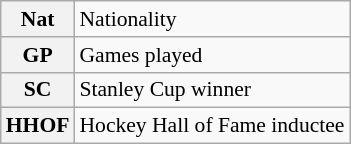<table class="wikitable" style="font-size:90%;">
<tr>
<th>Nat</th>
<td>Nationality</td>
</tr>
<tr>
<th>GP</th>
<td>Games played</td>
</tr>
<tr>
<th>SC</th>
<td>Stanley Cup winner</td>
</tr>
<tr>
<th>HHOF</th>
<td>Hockey Hall of Fame inductee</td>
</tr>
</table>
